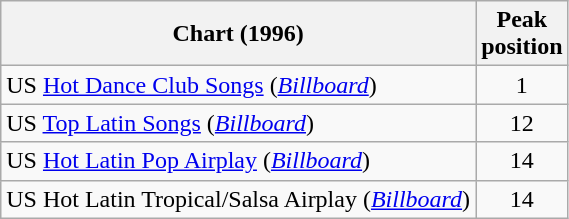<table class="wikitable">
<tr>
<th>Chart (1996)</th>
<th>Peak<br>position</th>
</tr>
<tr>
<td>US <a href='#'>Hot Dance Club Songs</a> (<em><a href='#'>Billboard</a></em>)</td>
<td align="center">1</td>
</tr>
<tr>
<td>US <a href='#'>Top Latin Songs</a> (<em><a href='#'>Billboard</a></em>)</td>
<td align="center">12</td>
</tr>
<tr>
<td>US <a href='#'>Hot Latin Pop Airplay</a> (<em><a href='#'>Billboard</a></em>)</td>
<td align="center">14</td>
</tr>
<tr>
<td>US Hot Latin Tropical/Salsa Airplay (<em><a href='#'>Billboard</a></em>)</td>
<td align="center">14</td>
</tr>
</table>
